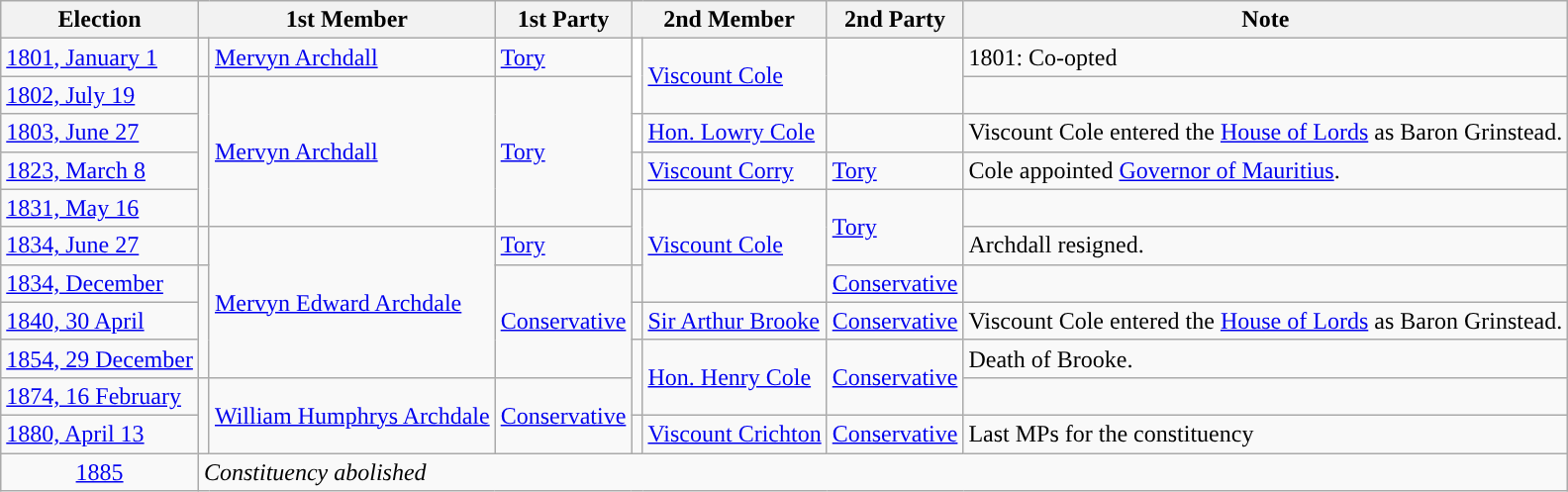<table class="wikitable">
<tr>
<th>Election</th>
<th colspan="2">1st Member</th>
<th>1st Party</th>
<th colspan="2">2nd Member</th>
<th>2nd Party</th>
<th>Note</th>
</tr>
<tr>
<td><a href='#'>1801, January 1</a></td>
<td style="color:inherit;background-color: "></td>
<td><a href='#'>Mervyn Archdall</a></td>
<td><a href='#'>Tory</a></td>
<td rowspan="2" style="color:inherit;background-color: white"></td>
<td rowspan="2"><a href='#'>Viscount Cole</a></td>
<td rowspan="2"></td>
<td>1801: Co-opted</td>
</tr>
<tr>
<td><a href='#'>1802, July 19</a></td>
<td rowspan="4" style="color:inherit;background-color: "></td>
<td rowspan="4"><a href='#'>Mervyn Archdall</a></td>
<td rowspan="4"><a href='#'>Tory</a></td>
<td></td>
</tr>
<tr>
<td><a href='#'>1803, June 27</a></td>
<td style="color:inherit;background-color: white"></td>
<td><a href='#'>Hon. Lowry Cole</a></td>
<td></td>
<td>Viscount Cole entered the <a href='#'>House of Lords</a> as Baron Grinstead.</td>
</tr>
<tr>
<td><a href='#'>1823, March 8</a></td>
<td style="color:inherit;background-color: "></td>
<td><a href='#'>Viscount Corry</a></td>
<td><a href='#'>Tory</a></td>
<td>Cole appointed <a href='#'>Governor of Mauritius</a>.</td>
</tr>
<tr>
<td><a href='#'>1831, May 16</a></td>
<td rowspan="2" style="color:inherit;background-color: "></td>
<td rowspan="3"><a href='#'>Viscount Cole</a></td>
<td rowspan="2"><a href='#'>Tory</a></td>
<td></td>
</tr>
<tr>
<td><a href='#'>1834, June 27</a></td>
<td style="color:inherit;background-color: "></td>
<td rowspan="4"><a href='#'>Mervyn Edward Archdale</a></td>
<td><a href='#'>Tory</a></td>
<td>Archdall resigned.</td>
</tr>
<tr>
<td><a href='#'>1834, December</a></td>
<td rowspan="3" style="color:inherit;background-color: "></td>
<td rowspan="3"><a href='#'>Conservative</a></td>
<td style="color:inherit;background-color: "></td>
<td><a href='#'>Conservative</a></td>
<td></td>
</tr>
<tr>
<td><a href='#'>1840, 30 April</a></td>
<td style="color:inherit;background-color: "></td>
<td><a href='#'>Sir Arthur Brooke</a></td>
<td><a href='#'>Conservative</a></td>
<td>Viscount Cole entered the <a href='#'>House of Lords</a> as Baron Grinstead.</td>
</tr>
<tr>
<td><a href='#'>1854, 29 December</a></td>
<td rowspan="2" style="color:inherit;background-color: "></td>
<td rowspan="2"><a href='#'>Hon. Henry Cole</a></td>
<td rowspan="2"><a href='#'>Conservative</a></td>
<td>Death of Brooke.</td>
</tr>
<tr>
<td><a href='#'>1874, 16 February</a></td>
<td rowspan="2" style="color:inherit;background-color: "></td>
<td rowspan="2"><a href='#'>William Humphrys Archdale</a></td>
<td rowspan="2"><a href='#'>Conservative</a></td>
<td></td>
</tr>
<tr>
<td><a href='#'>1880, April 13</a></td>
<td style="color:inherit;background-color: "></td>
<td><a href='#'>Viscount Crichton</a></td>
<td><a href='#'>Conservative</a></td>
<td>Last MPs for the constituency</td>
</tr>
<tr>
<td align="center"><a href='#'>1885</a></td>
<td colspan="7"><em>Constituency abolished</em></td>
</tr>
</table>
